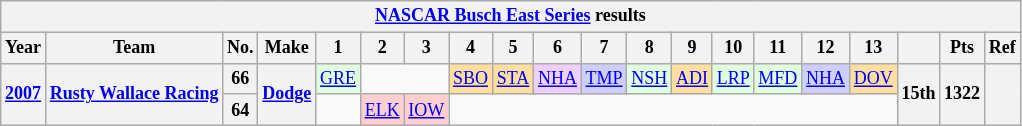<table class="wikitable" style="text-align:center; font-size:75%">
<tr>
<th colspan=20><a href='#'>NASCAR Busch East Series</a> results</th>
</tr>
<tr>
<th>Year</th>
<th>Team</th>
<th>No.</th>
<th>Make</th>
<th>1</th>
<th>2</th>
<th>3</th>
<th>4</th>
<th>5</th>
<th>6</th>
<th>7</th>
<th>8</th>
<th>9</th>
<th>10</th>
<th>11</th>
<th>12</th>
<th>13</th>
<th></th>
<th>Pts</th>
<th>Ref</th>
</tr>
<tr>
<th rowspan=2><a href='#'>2007</a></th>
<th rowspan=2><a href='#'>Rusty Wallace Racing</a></th>
<th>66</th>
<th rowspan=2><a href='#'>Dodge</a></th>
<td style="background:#DFFFDF;"><a href='#'>GRE</a><br></td>
<td colspan=2></td>
<td style="background:#FFDF9F;"><a href='#'>SBO</a><br></td>
<td style="background:#FFDF9F;"><a href='#'>STA</a><br></td>
<td style="background:#EFCFFF;"><a href='#'>NHA</a><br></td>
<td style="background:#CFCFFF;"><a href='#'>TMP</a><br></td>
<td style="background:#DFFFDF;"><a href='#'>NSH</a><br></td>
<td style="background:#FFDF9F;"><a href='#'>ADI</a><br></td>
<td style="background:#DFFFDF;"><a href='#'>LRP</a><br></td>
<td style="background:#DFFFDF;"><a href='#'>MFD</a><br></td>
<td style="background:#CFCFFF;"><a href='#'>NHA</a><br></td>
<td style="background:#FFDF9F;"><a href='#'>DOV</a><br></td>
<th rowspan=2>15th</th>
<th rowspan=2>1322</th>
<th rowspan=2></th>
</tr>
<tr>
<th>64</th>
<td></td>
<td style="background:#FFCFCF;"><a href='#'>ELK</a><br></td>
<td style="background:#FFCFCF;"><a href='#'>IOW</a><br></td>
<td colspan=10></td>
</tr>
</table>
